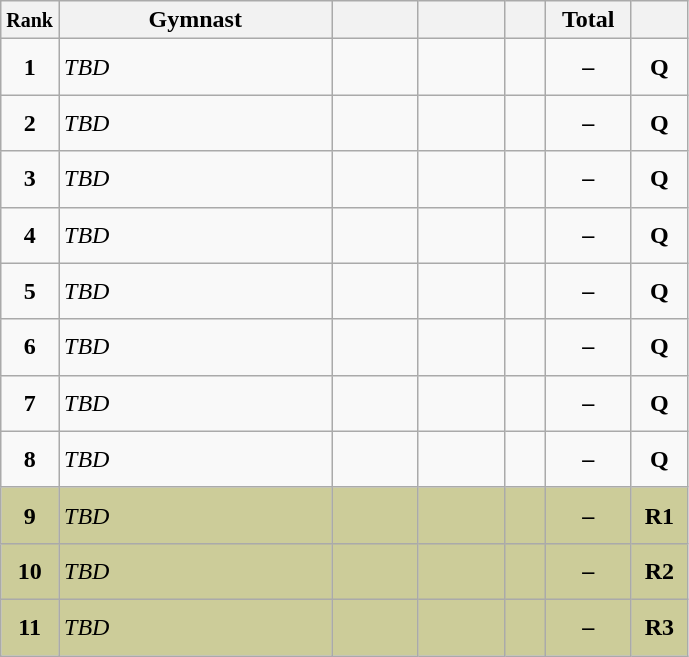<table class="wikitable sortable" style="text-align:center;">
<tr>
<th scope="col" style="width:15px;"><small>Rank</small></th>
<th scope="col" style="width:175px;">Gymnast</th>
<th scope="col" style="width:50px;"><small></small></th>
<th scope="col" style="width:50px;"><small></small></th>
<th scope="col" style="width:20px;"><small></small></th>
<th scope="col" style="width:50px;">Total</th>
<th scope="col" style="width:30px;"><small></small></th>
</tr>
<tr>
<td scope="row" style="text-align:center"><strong>1</strong></td>
<td style="height:30px; text-align:left;"><em>TBD</em></td>
<td></td>
<td></td>
<td></td>
<td><strong>–</strong></td>
<td><strong>Q</strong></td>
</tr>
<tr>
<td scope="row" style="text-align:center"><strong>2</strong></td>
<td style="height:30px; text-align:left;"><em>TBD</em></td>
<td></td>
<td></td>
<td></td>
<td><strong>–</strong></td>
<td><strong>Q</strong></td>
</tr>
<tr>
<td scope="row" style="text-align:center"><strong>3</strong></td>
<td style="height:30px; text-align:left;"><em>TBD</em></td>
<td></td>
<td></td>
<td></td>
<td><strong>–</strong></td>
<td><strong>Q</strong></td>
</tr>
<tr>
<td scope="row" style="text-align:center"><strong>4</strong></td>
<td style="height:30px; text-align:left;"><em>TBD</em></td>
<td></td>
<td></td>
<td></td>
<td><strong>–</strong></td>
<td><strong>Q</strong></td>
</tr>
<tr>
<td scope="row" style="text-align:center"><strong>5</strong></td>
<td style="height:30px; text-align:left;"><em>TBD</em></td>
<td></td>
<td></td>
<td></td>
<td><strong>–</strong></td>
<td><strong>Q</strong></td>
</tr>
<tr>
<td scope="row" style="text-align:center"><strong>6</strong></td>
<td style="height:30px; text-align:left;"><em>TBD</em></td>
<td></td>
<td></td>
<td></td>
<td><strong>–</strong></td>
<td><strong>Q</strong></td>
</tr>
<tr>
<td scope="row" style="text-align:center"><strong>7</strong></td>
<td style="height:30px; text-align:left;"><em>TBD</em></td>
<td></td>
<td></td>
<td></td>
<td><strong>–</strong></td>
<td><strong>Q</strong></td>
</tr>
<tr>
<td scope="row" style="text-align:center"><strong>8</strong></td>
<td style="height:30px; text-align:left;"><em>TBD</em></td>
<td></td>
<td></td>
<td></td>
<td><strong>–</strong></td>
<td><strong>Q</strong></td>
</tr>
<tr style="background:#cccc99;">
<td scope="row" style="text-align:center"><strong>9</strong></td>
<td style="height:30px; text-align:left;"><em>TBD</em></td>
<td></td>
<td></td>
<td></td>
<td><strong>–</strong></td>
<td><strong>R1</strong></td>
</tr>
<tr style="background:#cccc99;">
<td scope="row" style="text-align:center"><strong>10</strong></td>
<td style="height:30px; text-align:left;"><em>TBD</em></td>
<td></td>
<td></td>
<td></td>
<td><strong>–</strong></td>
<td><strong>R2</strong></td>
</tr>
<tr style="background:#cccc99;">
<td scope="row" style="text-align:center"><strong>11</strong></td>
<td style="height:30px; text-align:left;"><em>TBD</em></td>
<td></td>
<td></td>
<td></td>
<td><strong>–</strong></td>
<td><strong>R3</strong></td>
</tr>
</table>
